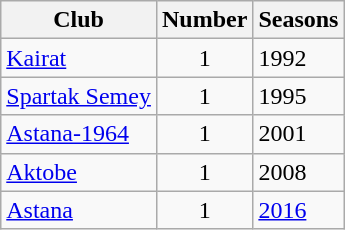<table class="wikitable sortable">
<tr>
<th>Club</th>
<th>Number</th>
<th>Seasons</th>
</tr>
<tr>
<td><a href='#'>Kairat</a></td>
<td style="text-align:center">1</td>
<td>1992</td>
</tr>
<tr>
<td><a href='#'>Spartak Semey</a></td>
<td style="text-align:center">1</td>
<td>1995</td>
</tr>
<tr>
<td><a href='#'>Astana-1964</a></td>
<td style="text-align:center">1</td>
<td>2001</td>
</tr>
<tr>
<td><a href='#'>Aktobe</a></td>
<td style="text-align:center">1</td>
<td>2008</td>
</tr>
<tr>
<td><a href='#'>Astana</a></td>
<td style="text-align:center">1</td>
<td><a href='#'>2016</a></td>
</tr>
</table>
